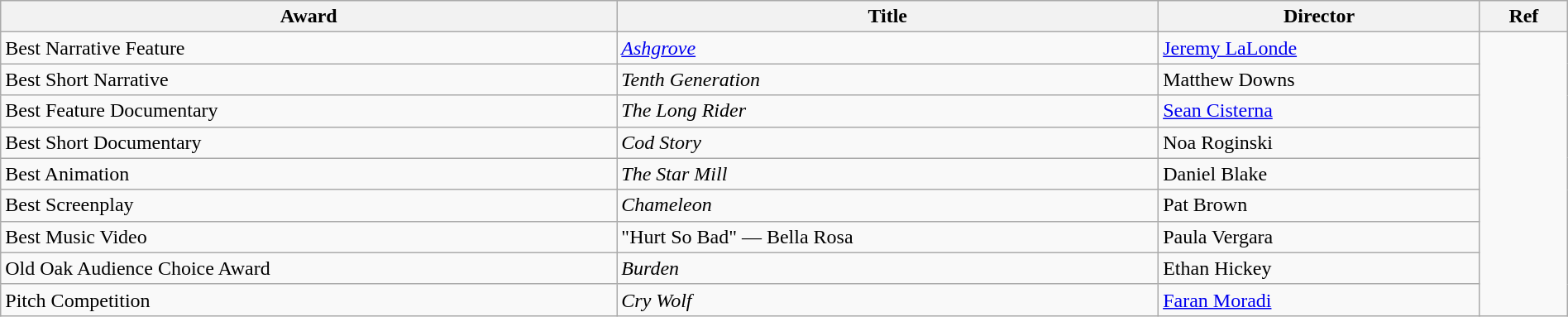<table class="wikitable" width=100%>
<tr>
<th>Award</th>
<th>Title</th>
<th>Director</th>
<th>Ref</th>
</tr>
<tr>
<td>Best Narrative Feature</td>
<td><em><a href='#'>Ashgrove</a></em></td>
<td><a href='#'>Jeremy LaLonde</a></td>
<td rowspan=9></td>
</tr>
<tr>
<td>Best Short Narrative</td>
<td><em>Tenth Generation</em></td>
<td>Matthew Downs</td>
</tr>
<tr>
<td>Best Feature Documentary</td>
<td><em>The Long Rider</em></td>
<td><a href='#'>Sean Cisterna</a></td>
</tr>
<tr>
<td>Best Short Documentary</td>
<td><em>Cod Story</em></td>
<td>Noa Roginski</td>
</tr>
<tr>
<td>Best Animation</td>
<td><em>The Star Mill</em></td>
<td>Daniel Blake</td>
</tr>
<tr>
<td>Best Screenplay</td>
<td><em>Chameleon</em></td>
<td>Pat Brown</td>
</tr>
<tr>
<td>Best Music Video</td>
<td>"Hurt So Bad" — Bella Rosa</td>
<td>Paula Vergara</td>
</tr>
<tr>
<td>Old Oak Audience Choice Award</td>
<td><em>Burden</em></td>
<td>Ethan Hickey</td>
</tr>
<tr>
<td>Pitch Competition</td>
<td><em>Cry Wolf</em></td>
<td><a href='#'>Faran Moradi</a></td>
</tr>
</table>
